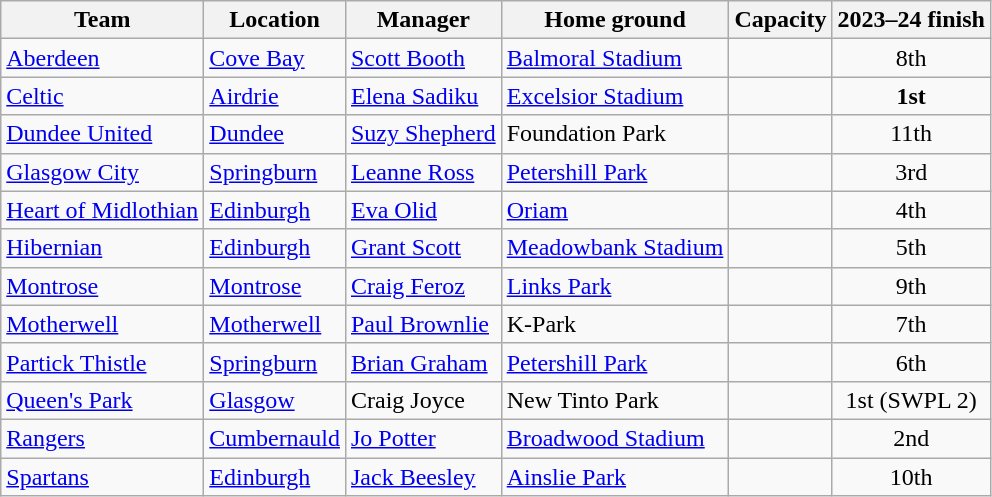<table class="wikitable sortable">
<tr>
<th>Team</th>
<th>Location</th>
<th>Manager</th>
<th>Home ground</th>
<th>Capacity</th>
<th data-sort-type="number">2023–24 finish</th>
</tr>
<tr>
<td><a href='#'>Aberdeen</a></td>
<td><a href='#'>Cove Bay</a></td>
<td> <a href='#'>Scott Booth</a></td>
<td><a href='#'>Balmoral Stadium</a></td>
<td></td>
<td align=center>8th</td>
</tr>
<tr>
<td><a href='#'>Celtic</a></td>
<td><a href='#'>Airdrie</a></td>
<td> <a href='#'>Elena Sadiku</a></td>
<td><a href='#'>Excelsior Stadium</a></td>
<td></td>
<td align=center><strong>1st</strong></td>
</tr>
<tr>
<td><a href='#'>Dundee United</a></td>
<td><a href='#'>Dundee</a></td>
<td> <a href='#'>Suzy Shepherd</a></td>
<td>Foundation Park</td>
<td></td>
<td align="center">11th</td>
</tr>
<tr>
<td><a href='#'>Glasgow City</a></td>
<td><a href='#'>Springburn</a></td>
<td> <a href='#'>Leanne Ross</a></td>
<td><a href='#'>Petershill Park</a></td>
<td></td>
<td align="center">3rd</td>
</tr>
<tr>
<td><a href='#'>Heart of Midlothian</a></td>
<td><a href='#'>Edinburgh</a></td>
<td> <a href='#'>Eva Olid</a></td>
<td><a href='#'>Oriam</a></td>
<td></td>
<td align=center>4th</td>
</tr>
<tr>
<td><a href='#'>Hibernian</a></td>
<td><a href='#'>Edinburgh</a></td>
<td> <a href='#'>Grant Scott</a></td>
<td><a href='#'>Meadowbank Stadium</a></td>
<td></td>
<td align=center>5th</td>
</tr>
<tr>
<td><a href='#'>Montrose</a></td>
<td><a href='#'>Montrose</a></td>
<td> <a href='#'>Craig Feroz</a></td>
<td><a href='#'>Links Park</a></td>
<td></td>
<td align=center>9th</td>
</tr>
<tr>
<td><a href='#'>Motherwell</a></td>
<td><a href='#'>Motherwell</a></td>
<td> <a href='#'>Paul Brownlie</a></td>
<td>K-Park</td>
<td></td>
<td align=center>7th</td>
</tr>
<tr>
<td><a href='#'>Partick Thistle</a></td>
<td><a href='#'>Springburn</a></td>
<td> <a href='#'>Brian Graham</a></td>
<td><a href='#'>Petershill Park</a></td>
<td></td>
<td align=center>6th</td>
</tr>
<tr>
<td><a href='#'>Queen's Park</a></td>
<td><a href='#'>Glasgow</a></td>
<td> Craig Joyce</td>
<td>New Tinto Park</td>
<td></td>
<td align=center>1st (SWPL 2)</td>
</tr>
<tr>
<td><a href='#'>Rangers</a></td>
<td><a href='#'>Cumbernauld</a></td>
<td> <a href='#'>Jo Potter</a></td>
<td><a href='#'>Broadwood Stadium</a></td>
<td></td>
<td align=center>2nd</td>
</tr>
<tr>
<td><a href='#'>Spartans</a></td>
<td><a href='#'>Edinburgh</a></td>
<td> <a href='#'>Jack Beesley</a></td>
<td><a href='#'>Ainslie Park</a></td>
<td></td>
<td align=center>10th</td>
</tr>
</table>
